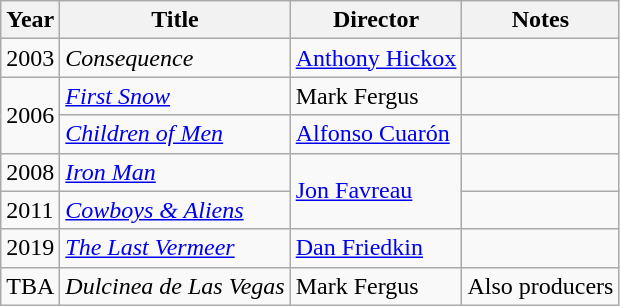<table class="wikitable">
<tr>
<th>Year</th>
<th>Title</th>
<th>Director</th>
<th>Notes</th>
</tr>
<tr>
<td>2003</td>
<td><em>Consequence</em></td>
<td><a href='#'>Anthony Hickox</a></td>
<td></td>
</tr>
<tr>
<td rowspan=2>2006</td>
<td><em><a href='#'>First Snow</a></em></td>
<td>Mark Fergus</td>
<td></td>
</tr>
<tr>
<td><em><a href='#'>Children of Men</a></em></td>
<td><a href='#'>Alfonso Cuarón</a></td>
<td></td>
</tr>
<tr>
<td>2008</td>
<td><em><a href='#'>Iron Man</a></em></td>
<td rowspan=2><a href='#'>Jon Favreau</a></td>
<td></td>
</tr>
<tr>
<td>2011</td>
<td><em><a href='#'>Cowboys & Aliens</a></em></td>
<td></td>
</tr>
<tr>
<td>2019</td>
<td><em><a href='#'>The Last Vermeer</a></em></td>
<td><a href='#'>Dan Friedkin</a></td>
<td></td>
</tr>
<tr>
<td>TBA</td>
<td><em>Dulcinea de Las Vegas</em></td>
<td>Mark Fergus</td>
<td>Also producers</td>
</tr>
</table>
